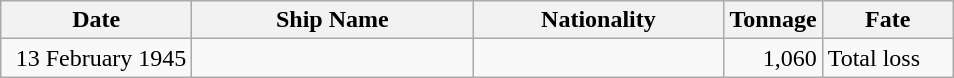<table class="wikitable sortable">
<tr>
<th width="120px">Date</th>
<th width="180px">Ship Name</th>
<th width="160px">Nationality</th>
<th width="25px">Tonnage</th>
<th width="80px">Fate</th>
</tr>
<tr>
<td align="right">13 February 1945</td>
<td align="left"></td>
<td align="left"></td>
<td align="right">1,060</td>
<td align="left">Total loss</td>
</tr>
</table>
